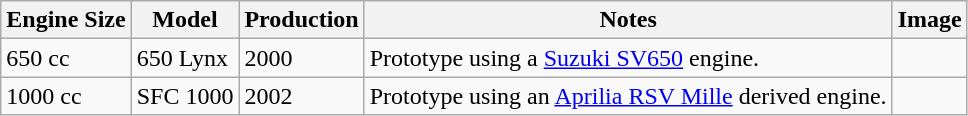<table class="wikitable">
<tr>
<th>Engine Size</th>
<th>Model</th>
<th>Production</th>
<th>Notes</th>
<th>Image</th>
</tr>
<tr>
<td>650 cc</td>
<td>650 Lynx</td>
<td>2000</td>
<td>Prototype using a <a href='#'>Suzuki SV650</a> engine.</td>
<td></td>
</tr>
<tr>
<td>1000 cc</td>
<td>SFC 1000</td>
<td>2002</td>
<td>Prototype using an <a href='#'>Aprilia RSV Mille</a> derived engine.</td>
<td></td>
</tr>
</table>
